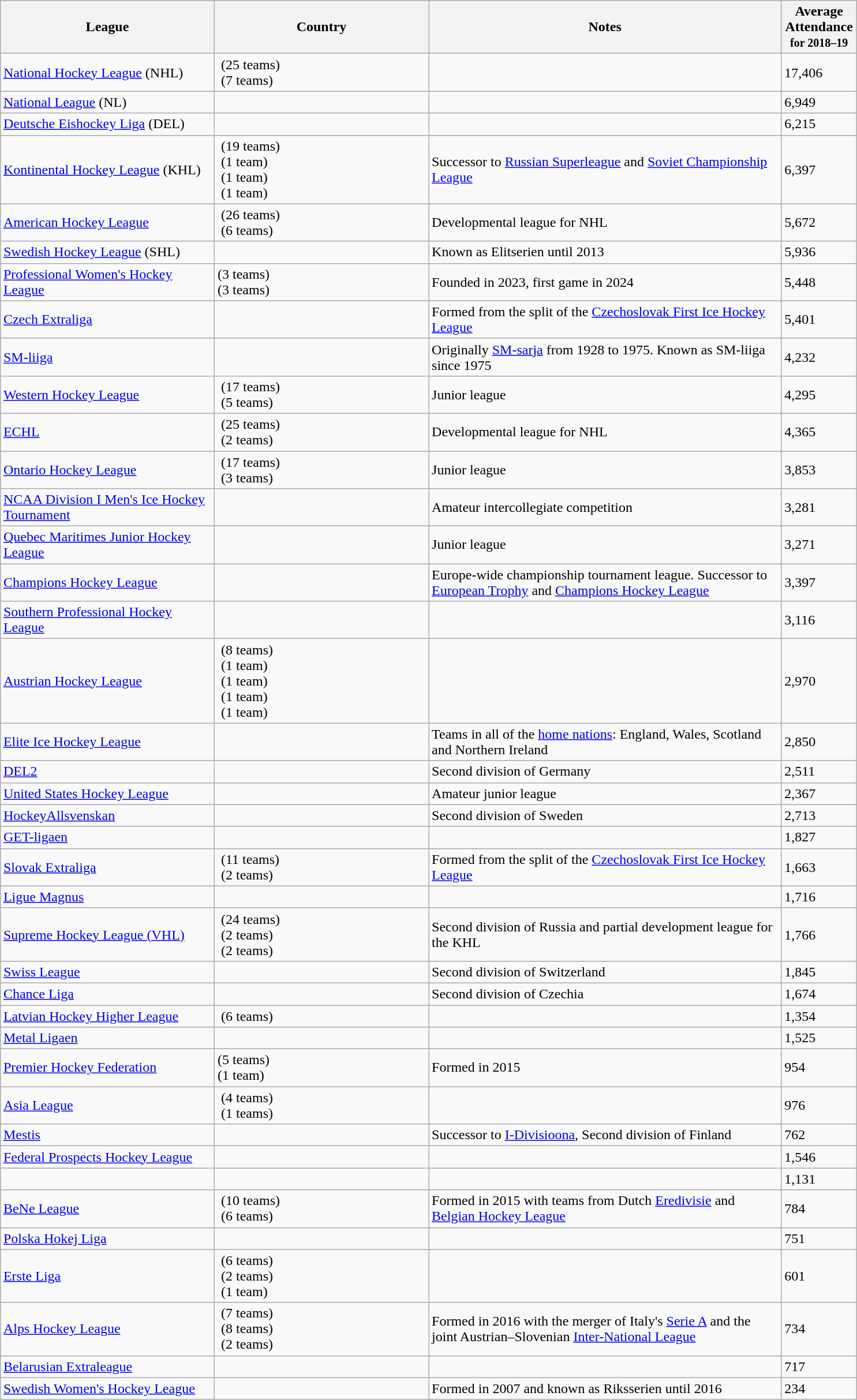<table class="wikitable sortable" style="margin-left:1cm">
<tr>
<th style="width:15em">League</th>
<th style="width:15em">Country</th>
<th style="width:25em">Notes</th>
<th style="width:5em; text-align:center">Average Attendance <br><small>for 2018–19</small></th>
</tr>
<tr>
<td><a href='#'>National Hockey League</a> (NHL)</td>
<td> (25 teams)<br> (7 teams)</td>
<td></td>
<td>17,406</td>
</tr>
<tr>
<td><a href='#'>National League</a> (NL)</td>
<td></td>
<td></td>
<td>6,949</td>
</tr>
<tr>
<td><a href='#'>Deutsche Eishockey Liga</a> (DEL)</td>
<td></td>
<td></td>
<td>6,215</td>
</tr>
<tr>
<td><a href='#'>Kontinental Hockey League</a> (KHL)</td>
<td> (19 teams)<br> (1 team)<br> (1 team)<br> (1 team)<br></td>
<td>Successor to <a href='#'>Russian Superleague</a> and <a href='#'>Soviet Championship League</a></td>
<td>6,397</td>
</tr>
<tr>
<td><a href='#'>American Hockey League</a></td>
<td> (26 teams)<br> (6 teams)</td>
<td>Developmental league for NHL</td>
<td>5,672</td>
</tr>
<tr>
<td><a href='#'>Swedish Hockey League</a> (SHL)</td>
<td></td>
<td>Known as Elitserien until 2013</td>
<td>5,936</td>
</tr>
<tr>
<td><a href='#'>Professional Women's Hockey League</a></td>
<td> (3 teams)<br> (3 teams)</td>
<td>Founded in 2023, first game in 2024</td>
<td>5,448</td>
</tr>
<tr>
<td><a href='#'>Czech Extraliga</a></td>
<td></td>
<td>Formed from the split of the <a href='#'>Czechoslovak First Ice Hockey League</a></td>
<td>5,401</td>
</tr>
<tr>
<td><a href='#'>SM-liiga</a></td>
<td></td>
<td>Originally <a href='#'>SM-sarja</a> from 1928 to 1975. Known as SM-liiga since 1975</td>
<td>4,232</td>
</tr>
<tr>
<td><a href='#'>Western Hockey League</a></td>
<td> (17 teams)<br> (5 teams)</td>
<td>Junior league</td>
<td>4,295</td>
</tr>
<tr>
<td><a href='#'>ECHL</a></td>
<td> (25 teams)<br> (2 teams)</td>
<td>Developmental league for NHL</td>
<td>4,365</td>
</tr>
<tr>
<td><a href='#'>Ontario Hockey League</a></td>
<td> (17 teams)<br> (3 teams)</td>
<td>Junior league</td>
<td>3,853</td>
</tr>
<tr>
<td><a href='#'>NCAA Division I Men's Ice Hockey Tournament</a></td>
<td></td>
<td>Amateur intercollegiate competition</td>
<td>3,281</td>
</tr>
<tr>
<td><a href='#'>Quebec Maritimes Junior Hockey League</a></td>
<td></td>
<td>Junior league</td>
<td>3,271</td>
</tr>
<tr>
<td><a href='#'>Champions Hockey League</a></td>
<td></td>
<td>Europe-wide championship tournament league. Successor to <a href='#'>European Trophy</a> and <a href='#'>Champions Hockey League</a></td>
<td>3,397</td>
</tr>
<tr>
<td><a href='#'>Southern Professional Hockey League</a></td>
<td></td>
<td></td>
<td>3,116</td>
</tr>
<tr>
<td><a href='#'>Austrian Hockey League</a></td>
<td> (8 teams)<br> (1 team)<br> (1 team)<br> (1 team)<br> (1 team)</td>
<td></td>
<td>2,970</td>
</tr>
<tr>
<td><a href='#'>Elite Ice Hockey League</a></td>
<td></td>
<td>Teams in all of the <a href='#'>home nations</a>: England, Wales, Scotland and Northern Ireland</td>
<td>2,850</td>
</tr>
<tr>
<td><a href='#'>DEL2</a></td>
<td></td>
<td>Second division of Germany</td>
<td>2,511</td>
</tr>
<tr>
<td><a href='#'>United States Hockey League</a></td>
<td></td>
<td>Amateur junior league</td>
<td>2,367</td>
</tr>
<tr>
<td><a href='#'>HockeyAllsvenskan</a></td>
<td></td>
<td>Second division of Sweden</td>
<td>2,713</td>
</tr>
<tr>
<td><a href='#'>GET-ligaen</a></td>
<td></td>
<td></td>
<td>1,827</td>
</tr>
<tr>
<td><a href='#'>Slovak Extraliga</a></td>
<td>  (11 teams)<br> (2 teams)</td>
<td>Formed from the split of the <a href='#'>Czechoslovak First Ice Hockey League</a></td>
<td>1,663</td>
</tr>
<tr>
<td><a href='#'>Ligue Magnus</a></td>
<td></td>
<td></td>
<td>1,716</td>
</tr>
<tr>
<td><a href='#'>Supreme Hockey League (VHL)</a></td>
<td> (24 teams)<br> (2 teams)<br> (2 teams)</td>
<td>Second division of Russia and partial development league for the KHL</td>
<td>1,766</td>
</tr>
<tr>
<td><a href='#'>Swiss League</a></td>
<td></td>
<td>Second division of Switzerland</td>
<td>1,845</td>
</tr>
<tr>
<td><a href='#'>Chance Liga</a></td>
<td></td>
<td>Second division of Czechia</td>
<td>1,674</td>
</tr>
<tr>
<td><a href='#'>Latvian Hockey Higher League</a></td>
<td> (6 teams)</td>
<td></td>
<td>1,354</td>
</tr>
<tr>
<td><a href='#'>Metal Ligaen</a></td>
<td></td>
<td></td>
<td>1,525</td>
</tr>
<tr>
<td><a href='#'>Premier Hockey Federation</a></td>
<td> (5 teams)<br> (1 team)</td>
<td>Formed in 2015</td>
<td>954</td>
</tr>
<tr>
<td><a href='#'>Asia League</a></td>
<td> (4 teams)<br> (1 teams)</td>
<td></td>
<td>976</td>
</tr>
<tr>
<td><a href='#'>Mestis</a></td>
<td></td>
<td>Successor to <a href='#'>I-Divisioona</a>, Second division of Finland</td>
<td>762</td>
</tr>
<tr>
<td><a href='#'>Federal Prospects Hockey League</a></td>
<td></td>
<td></td>
<td>1,546</td>
</tr>
<tr>
<td></td>
<td></td>
<td></td>
<td>1,131</td>
</tr>
<tr>
<td><a href='#'>BeNe League</a></td>
<td> (10 teams)<br> (6 teams)</td>
<td>Formed in 2015 with teams from Dutch <a href='#'>Eredivisie</a> and <a href='#'>Belgian Hockey League</a></td>
<td>784</td>
</tr>
<tr>
<td><a href='#'>Polska Hokej Liga</a></td>
<td></td>
<td></td>
<td>751</td>
</tr>
<tr>
<td><a href='#'>Erste Liga</a></td>
<td> (6 teams)<br> (2 teams)<br> (1 team)</td>
<td></td>
<td>601</td>
</tr>
<tr>
<td><a href='#'>Alps Hockey League</a></td>
<td> (7 teams)<br> (8 teams)<br> (2 teams)</td>
<td>Formed in 2016 with the merger of Italy's <a href='#'>Serie A</a> and the joint Austrian–Slovenian <a href='#'>Inter-National League</a></td>
<td>734</td>
</tr>
<tr>
<td><a href='#'>Belarusian Extraleague</a></td>
<td></td>
<td></td>
<td>717</td>
</tr>
<tr>
<td><a href='#'>Swedish Women's Hockey League</a></td>
<td></td>
<td>Formed in 2007 and known as Riksserien until 2016</td>
<td>234</td>
</tr>
</table>
